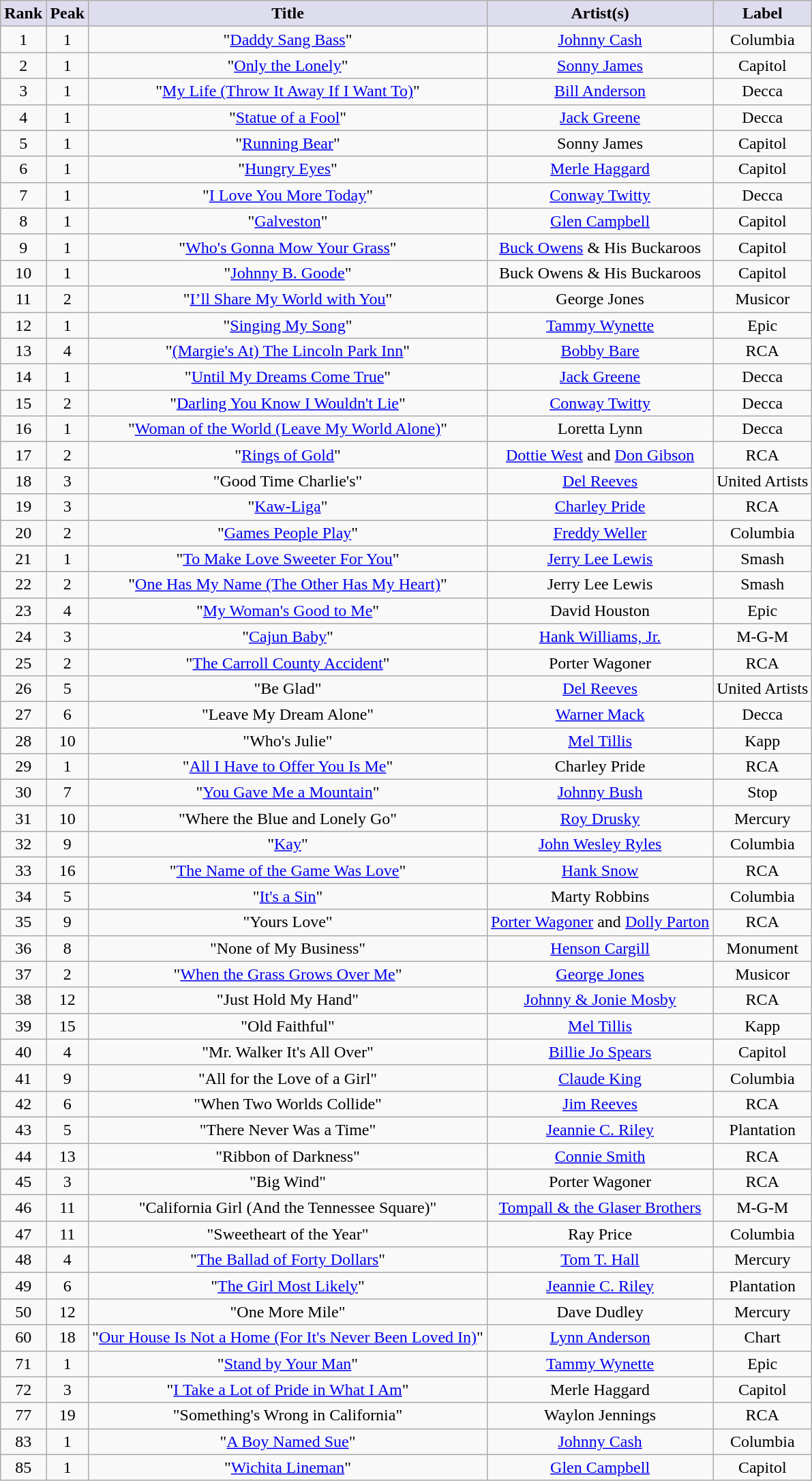<table class="wikitable sortable" style="text-align: center">
<tr>
<th scope="col" style="background:#dde;">Rank</th>
<th scope="col" style="background:#dde;">Peak</th>
<th scope="col" style="background:#dde;">Title</th>
<th scope="col" style="background:#dde;">Artist(s)</th>
<th scope="col" style="background:#dde;">Label</th>
</tr>
<tr>
<td>1</td>
<td>1</td>
<td>"<a href='#'>Daddy Sang Bass</a>"</td>
<td><a href='#'>Johnny Cash</a></td>
<td>Columbia</td>
</tr>
<tr>
<td>2</td>
<td>1</td>
<td>"<a href='#'>Only the Lonely</a>"</td>
<td><a href='#'>Sonny James</a></td>
<td>Capitol</td>
</tr>
<tr>
<td>3</td>
<td>1</td>
<td>"<a href='#'>My Life (Throw It Away If I Want To)</a>"</td>
<td><a href='#'>Bill Anderson</a></td>
<td>Decca</td>
</tr>
<tr>
<td>4</td>
<td>1</td>
<td>"<a href='#'>Statue of a Fool</a>"</td>
<td><a href='#'>Jack Greene</a></td>
<td>Decca</td>
</tr>
<tr>
<td>5</td>
<td>1</td>
<td>"<a href='#'>Running Bear</a>"</td>
<td>Sonny James</td>
<td>Capitol</td>
</tr>
<tr>
<td>6</td>
<td>1</td>
<td>"<a href='#'>Hungry Eyes</a>"</td>
<td><a href='#'>Merle Haggard</a></td>
<td>Capitol</td>
</tr>
<tr>
<td>7</td>
<td>1</td>
<td>"<a href='#'>I Love You More Today</a>"</td>
<td><a href='#'>Conway Twitty</a></td>
<td>Decca</td>
</tr>
<tr>
<td>8</td>
<td>1</td>
<td>"<a href='#'>Galveston</a>"</td>
<td><a href='#'>Glen Campbell</a></td>
<td>Capitol</td>
</tr>
<tr>
<td>9</td>
<td>1</td>
<td>"<a href='#'>Who's Gonna Mow Your Grass</a>"</td>
<td><a href='#'>Buck Owens</a> & His Buckaroos</td>
<td>Capitol</td>
</tr>
<tr>
<td>10</td>
<td>1</td>
<td>"<a href='#'>Johnny B. Goode</a>"</td>
<td>Buck Owens & His Buckaroos</td>
<td>Capitol</td>
</tr>
<tr>
<td>11</td>
<td>2</td>
<td>"<a href='#'>I’ll Share My World with You</a>"</td>
<td>George Jones</td>
<td>Musicor</td>
</tr>
<tr>
<td>12</td>
<td>1</td>
<td>"<a href='#'>Singing My Song</a>"</td>
<td><a href='#'>Tammy Wynette</a></td>
<td>Epic</td>
</tr>
<tr>
<td>13</td>
<td>4</td>
<td>"<a href='#'>(Margie's At) The Lincoln Park Inn</a>"</td>
<td><a href='#'>Bobby Bare</a></td>
<td>RCA</td>
</tr>
<tr>
<td>14</td>
<td>1</td>
<td>"<a href='#'>Until My Dreams Come True</a>"</td>
<td><a href='#'>Jack Greene</a></td>
<td>Decca</td>
</tr>
<tr>
<td>15</td>
<td>2</td>
<td>"<a href='#'>Darling You Know I Wouldn't Lie</a>"</td>
<td><a href='#'>Conway Twitty</a></td>
<td>Decca</td>
</tr>
<tr>
<td>16</td>
<td>1</td>
<td>"<a href='#'>Woman of the World (Leave My World Alone)</a>"</td>
<td>Loretta Lynn</td>
<td>Decca</td>
</tr>
<tr>
<td>17</td>
<td>2</td>
<td>"<a href='#'>Rings of Gold</a>"</td>
<td><a href='#'>Dottie West</a> and <a href='#'>Don Gibson</a></td>
<td>RCA</td>
</tr>
<tr>
<td>18</td>
<td>3</td>
<td>"Good Time Charlie's"</td>
<td><a href='#'>Del Reeves</a></td>
<td>United Artists</td>
</tr>
<tr>
<td>19</td>
<td>3</td>
<td>"<a href='#'>Kaw-Liga</a>"</td>
<td><a href='#'>Charley Pride</a></td>
<td>RCA</td>
</tr>
<tr>
<td>20</td>
<td>2</td>
<td>"<a href='#'>Games People Play</a>"</td>
<td><a href='#'>Freddy Weller</a></td>
<td>Columbia</td>
</tr>
<tr>
<td>21</td>
<td>1</td>
<td>"<a href='#'>To Make Love Sweeter For You</a>"</td>
<td><a href='#'>Jerry Lee Lewis</a></td>
<td>Smash</td>
</tr>
<tr>
<td>22</td>
<td>2</td>
<td>"<a href='#'>One Has My Name (The Other Has My Heart)</a>"</td>
<td>Jerry Lee Lewis</td>
<td>Smash</td>
</tr>
<tr>
<td>23</td>
<td>4</td>
<td>"<a href='#'>My Woman's Good to Me</a>"</td>
<td>David Houston</td>
<td>Epic</td>
</tr>
<tr>
<td>24</td>
<td>3</td>
<td>"<a href='#'>Cajun Baby</a>"</td>
<td><a href='#'>Hank Williams, Jr.</a></td>
<td>M-G-M</td>
</tr>
<tr>
<td>25</td>
<td>2</td>
<td>"<a href='#'>The Carroll County Accident</a>"</td>
<td>Porter Wagoner</td>
<td>RCA</td>
</tr>
<tr>
<td>26</td>
<td>5</td>
<td>"Be Glad"</td>
<td><a href='#'>Del Reeves</a></td>
<td>United Artists</td>
</tr>
<tr>
<td>27</td>
<td>6</td>
<td>"Leave My Dream Alone"</td>
<td><a href='#'>Warner Mack</a></td>
<td>Decca</td>
</tr>
<tr>
<td>28</td>
<td>10</td>
<td>"Who's Julie"</td>
<td><a href='#'>Mel Tillis</a></td>
<td>Kapp</td>
</tr>
<tr>
<td>29</td>
<td>1</td>
<td>"<a href='#'>All I Have to Offer You Is Me</a>"</td>
<td>Charley Pride</td>
<td>RCA</td>
</tr>
<tr>
<td>30</td>
<td>7</td>
<td>"<a href='#'>You Gave Me a Mountain</a>"</td>
<td><a href='#'>Johnny Bush</a></td>
<td>Stop</td>
</tr>
<tr>
<td>31</td>
<td>10</td>
<td>"Where the Blue and Lonely Go"</td>
<td><a href='#'>Roy Drusky</a></td>
<td>Mercury</td>
</tr>
<tr>
<td>32</td>
<td>9</td>
<td>"<a href='#'>Kay</a>"</td>
<td><a href='#'>John Wesley Ryles</a></td>
<td>Columbia</td>
</tr>
<tr>
<td>33</td>
<td>16</td>
<td>"<a href='#'>The Name of the Game Was Love</a>"</td>
<td><a href='#'>Hank Snow</a></td>
<td>RCA</td>
</tr>
<tr>
<td>34</td>
<td>5</td>
<td>"<a href='#'>It's a Sin</a>"</td>
<td>Marty Robbins</td>
<td>Columbia</td>
</tr>
<tr>
<td>35</td>
<td>9</td>
<td>"Yours Love"</td>
<td><a href='#'>Porter Wagoner</a> and <a href='#'>Dolly Parton</a></td>
<td>RCA</td>
</tr>
<tr>
<td>36</td>
<td>8</td>
<td>"None of My Business"</td>
<td><a href='#'>Henson Cargill</a></td>
<td>Monument</td>
</tr>
<tr>
<td>37</td>
<td>2</td>
<td>"<a href='#'>When the Grass Grows Over Me</a>"</td>
<td><a href='#'>George Jones</a></td>
<td>Musicor</td>
</tr>
<tr>
<td>38</td>
<td>12</td>
<td>"Just Hold My Hand"</td>
<td><a href='#'>Johnny & Jonie Mosby</a></td>
<td>RCA</td>
</tr>
<tr>
<td>39</td>
<td>15</td>
<td>"Old Faithful"</td>
<td><a href='#'>Mel Tillis</a></td>
<td>Kapp</td>
</tr>
<tr>
<td>40</td>
<td>4</td>
<td>"Mr. Walker It's All Over"</td>
<td><a href='#'>Billie Jo Spears</a></td>
<td>Capitol</td>
</tr>
<tr>
<td>41</td>
<td>9</td>
<td>"All for the Love of a Girl"</td>
<td><a href='#'>Claude King</a></td>
<td>Columbia</td>
</tr>
<tr>
<td>42</td>
<td>6</td>
<td>"When Two Worlds Collide"</td>
<td><a href='#'>Jim Reeves</a></td>
<td>RCA</td>
</tr>
<tr>
<td>43</td>
<td>5</td>
<td>"There Never Was a Time"</td>
<td><a href='#'>Jeannie C. Riley</a></td>
<td>Plantation</td>
</tr>
<tr>
<td>44</td>
<td>13</td>
<td>"Ribbon of Darkness"</td>
<td><a href='#'>Connie Smith</a></td>
<td>RCA</td>
</tr>
<tr>
<td>45</td>
<td>3</td>
<td>"Big Wind"</td>
<td>Porter Wagoner</td>
<td>RCA</td>
</tr>
<tr>
<td>46</td>
<td>11</td>
<td>"California Girl (And the Tennessee Square)"</td>
<td><a href='#'>Tompall & the Glaser Brothers</a></td>
<td>M-G-M</td>
</tr>
<tr>
<td>47</td>
<td>11</td>
<td>"Sweetheart of the Year"</td>
<td>Ray Price</td>
<td>Columbia</td>
</tr>
<tr>
<td>48</td>
<td>4</td>
<td>"<a href='#'>The Ballad of Forty Dollars</a>"</td>
<td><a href='#'>Tom T. Hall</a></td>
<td>Mercury</td>
</tr>
<tr>
<td>49</td>
<td>6</td>
<td>"<a href='#'>The Girl Most Likely</a>"</td>
<td><a href='#'>Jeannie C. Riley</a></td>
<td>Plantation</td>
</tr>
<tr>
<td>50</td>
<td>12</td>
<td>"One More Mile"</td>
<td>Dave Dudley</td>
<td>Mercury</td>
</tr>
<tr>
<td>60</td>
<td>18</td>
<td>"<a href='#'>Our House Is Not a Home (For It's Never Been Loved In)</a>"</td>
<td><a href='#'>Lynn Anderson</a></td>
<td>Chart</td>
</tr>
<tr>
<td>71</td>
<td>1</td>
<td>"<a href='#'>Stand by Your Man</a>"</td>
<td><a href='#'>Tammy Wynette</a></td>
<td>Epic</td>
</tr>
<tr>
<td>72</td>
<td>3</td>
<td>"<a href='#'>I Take a Lot of Pride in What I Am</a>"</td>
<td>Merle Haggard</td>
<td>Capitol</td>
</tr>
<tr>
<td>77</td>
<td>19</td>
<td>"Something's Wrong in California"</td>
<td>Waylon Jennings</td>
<td>RCA</td>
</tr>
<tr>
<td>83</td>
<td>1</td>
<td>"<a href='#'>A Boy Named Sue</a>"</td>
<td><a href='#'>Johnny Cash</a></td>
<td>Columbia</td>
</tr>
<tr>
<td>85</td>
<td>1</td>
<td>"<a href='#'>Wichita Lineman</a>"</td>
<td><a href='#'>Glen Campbell</a></td>
<td>Capitol</td>
</tr>
</table>
